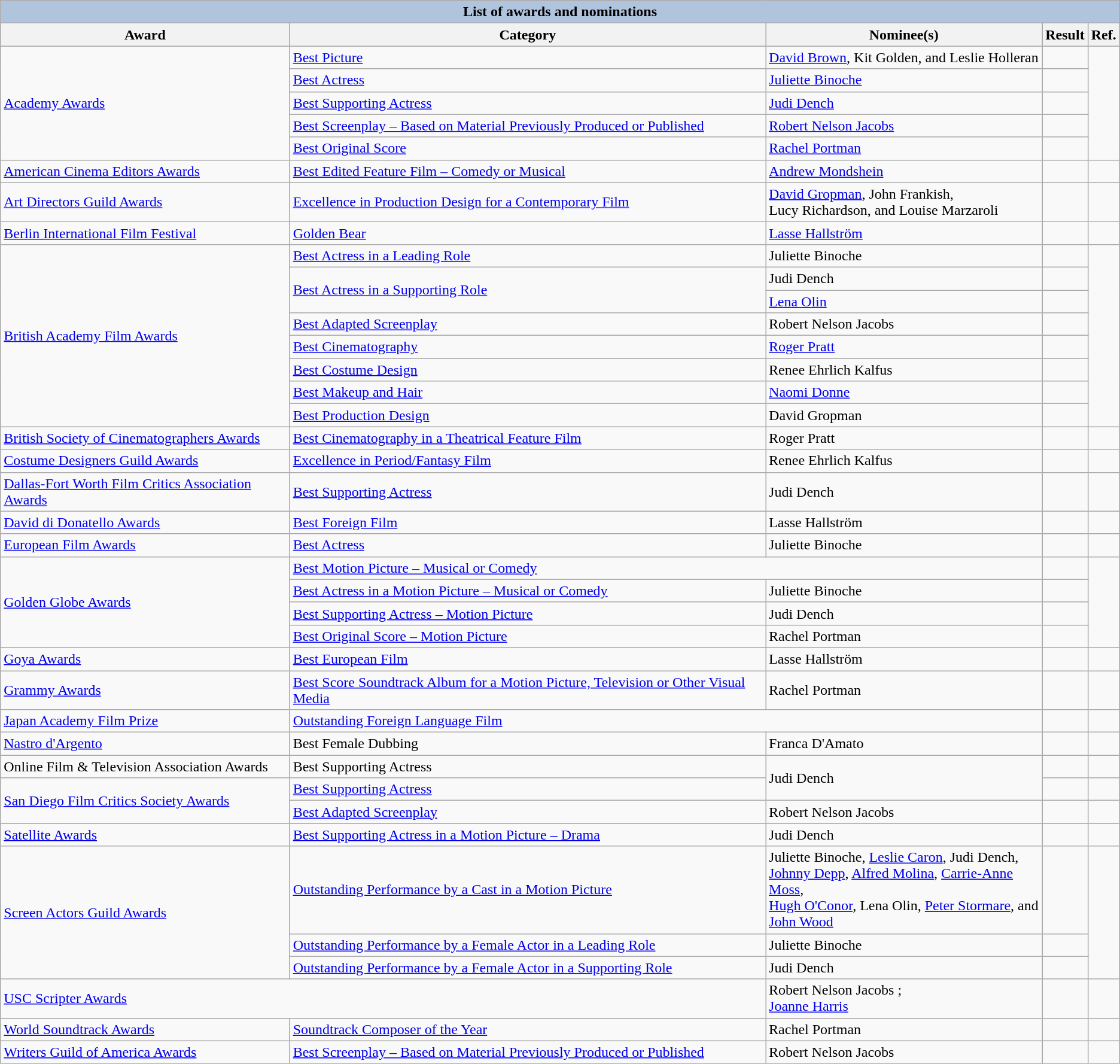<table class="wikitable sortable">
<tr style="background:#ccc; text-align:center;">
<th colspan="6" style="background: LightSteelBlue;">List of awards and nominations</th>
</tr>
<tr style="background:#ccc; text-align:center;">
<th>Award</th>
<th>Category</th>
<th>Nominee(s)</th>
<th>Result</th>
<th>Ref.</th>
</tr>
<tr>
<td rowspan="5"><a href='#'>Academy Awards</a></td>
<td><a href='#'>Best Picture</a></td>
<td><a href='#'>David Brown</a>, Kit Golden, and Leslie Holleran</td>
<td></td>
<td align="center" rowspan="5"></td>
</tr>
<tr>
<td><a href='#'>Best Actress</a></td>
<td><a href='#'>Juliette Binoche</a></td>
<td></td>
</tr>
<tr>
<td><a href='#'>Best Supporting Actress</a></td>
<td><a href='#'>Judi Dench</a></td>
<td></td>
</tr>
<tr>
<td><a href='#'>Best Screenplay – Based on Material Previously Produced or Published</a></td>
<td><a href='#'>Robert Nelson Jacobs</a></td>
<td></td>
</tr>
<tr>
<td><a href='#'>Best Original Score</a></td>
<td><a href='#'>Rachel Portman</a></td>
<td></td>
</tr>
<tr>
<td><a href='#'>American Cinema Editors Awards</a></td>
<td><a href='#'>Best Edited Feature Film – Comedy or Musical</a></td>
<td><a href='#'>Andrew Mondshein</a></td>
<td></td>
<td align="center"></td>
</tr>
<tr>
<td><a href='#'>Art Directors Guild Awards</a></td>
<td><a href='#'>Excellence in Production Design for a Contemporary Film</a></td>
<td><a href='#'>David Gropman</a>, John Frankish, <br> Lucy Richardson, and Louise Marzaroli</td>
<td></td>
<td align="center"></td>
</tr>
<tr>
<td><a href='#'>Berlin International Film Festival</a></td>
<td><a href='#'>Golden Bear</a></td>
<td><a href='#'>Lasse Hallström</a></td>
<td></td>
<td align="center"></td>
</tr>
<tr>
<td rowspan="8"><a href='#'>British Academy Film Awards</a></td>
<td><a href='#'>Best Actress in a Leading Role</a></td>
<td>Juliette Binoche</td>
<td></td>
<td align="center" rowspan="8"></td>
</tr>
<tr>
<td rowspan="2"><a href='#'>Best Actress in a Supporting Role</a></td>
<td>Judi Dench</td>
<td></td>
</tr>
<tr>
<td><a href='#'>Lena Olin</a></td>
<td></td>
</tr>
<tr>
<td><a href='#'>Best Adapted Screenplay</a></td>
<td>Robert Nelson Jacobs</td>
<td></td>
</tr>
<tr>
<td><a href='#'>Best Cinematography</a></td>
<td><a href='#'>Roger Pratt</a></td>
<td></td>
</tr>
<tr>
<td><a href='#'>Best Costume Design</a></td>
<td>Renee Ehrlich Kalfus</td>
<td></td>
</tr>
<tr>
<td><a href='#'>Best Makeup and Hair</a></td>
<td><a href='#'>Naomi Donne</a></td>
<td></td>
</tr>
<tr>
<td><a href='#'>Best Production Design</a></td>
<td>David Gropman</td>
<td></td>
</tr>
<tr>
<td><a href='#'>British Society of Cinematographers Awards</a></td>
<td><a href='#'>Best Cinematography in a Theatrical Feature Film</a></td>
<td>Roger Pratt</td>
<td></td>
<td align="center"></td>
</tr>
<tr>
<td><a href='#'>Costume Designers Guild Awards</a></td>
<td><a href='#'>Excellence in Period/Fantasy Film</a></td>
<td>Renee Ehrlich Kalfus</td>
<td></td>
<td align="center"></td>
</tr>
<tr>
<td><a href='#'>Dallas-Fort Worth Film Critics Association Awards</a></td>
<td><a href='#'>Best Supporting Actress</a></td>
<td>Judi Dench</td>
<td></td>
<td align="center"></td>
</tr>
<tr>
<td><a href='#'>David di Donatello Awards</a></td>
<td><a href='#'>Best Foreign Film</a></td>
<td>Lasse Hallström</td>
<td></td>
<td align="center"></td>
</tr>
<tr>
<td><a href='#'>European Film Awards</a></td>
<td><a href='#'>Best Actress</a></td>
<td>Juliette Binoche</td>
<td></td>
<td align="center"></td>
</tr>
<tr>
<td rowspan="4"><a href='#'>Golden Globe Awards</a></td>
<td colspan="2"><a href='#'>Best Motion Picture – Musical or Comedy</a></td>
<td></td>
<td align="center" rowspan="4"></td>
</tr>
<tr>
<td><a href='#'>Best Actress in a Motion Picture – Musical or Comedy</a></td>
<td>Juliette Binoche</td>
<td></td>
</tr>
<tr>
<td><a href='#'>Best Supporting Actress – Motion Picture</a></td>
<td>Judi Dench</td>
<td></td>
</tr>
<tr>
<td><a href='#'>Best Original Score – Motion Picture</a></td>
<td>Rachel Portman</td>
<td></td>
</tr>
<tr>
<td><a href='#'>Goya Awards</a></td>
<td><a href='#'>Best European Film</a></td>
<td>Lasse Hallström</td>
<td></td>
<td align="center"></td>
</tr>
<tr>
<td><a href='#'>Grammy Awards</a></td>
<td><a href='#'>Best Score Soundtrack Album for a Motion Picture, Television or Other Visual Media</a></td>
<td>Rachel Portman</td>
<td></td>
<td align="center"></td>
</tr>
<tr>
<td><a href='#'>Japan Academy Film Prize</a></td>
<td colspan="2"><a href='#'>Outstanding Foreign Language Film</a></td>
<td></td>
<td align="center"></td>
</tr>
<tr>
<td><a href='#'>Nastro d'Argento</a></td>
<td>Best Female Dubbing</td>
<td>Franca D'Amato </td>
<td></td>
<td align="center"></td>
</tr>
<tr>
<td>Online Film & Television Association Awards</td>
<td>Best Supporting Actress</td>
<td rowspan="2">Judi Dench</td>
<td></td>
<td align="center"></td>
</tr>
<tr>
<td rowspan="2"><a href='#'>San Diego Film Critics Society Awards</a></td>
<td><a href='#'>Best Supporting Actress</a></td>
<td></td>
<td align="center"></td>
</tr>
<tr>
<td><a href='#'>Best Adapted Screenplay</a></td>
<td>Robert Nelson Jacobs</td>
<td></td>
<td align="center"></td>
</tr>
<tr>
<td><a href='#'>Satellite Awards</a></td>
<td><a href='#'>Best Supporting Actress in a Motion Picture – Drama</a></td>
<td>Judi Dench</td>
<td></td>
<td align="center"></td>
</tr>
<tr>
<td rowspan="3"><a href='#'>Screen Actors Guild Awards</a></td>
<td><a href='#'>Outstanding Performance by a Cast in a Motion Picture</a></td>
<td>Juliette Binoche, <a href='#'>Leslie Caron</a>, Judi Dench, <br> <a href='#'>Johnny Depp</a>, <a href='#'>Alfred Molina</a>, <a href='#'>Carrie-Anne Moss</a>, <br> <a href='#'>Hugh O'Conor</a>, Lena Olin, <a href='#'>Peter Stormare</a>, and <br> <a href='#'>John Wood</a></td>
<td></td>
<td align="center" rowspan="3"></td>
</tr>
<tr>
<td><a href='#'>Outstanding Performance by a Female Actor in a Leading Role</a></td>
<td>Juliette Binoche</td>
<td></td>
</tr>
<tr>
<td><a href='#'>Outstanding Performance by a Female Actor in a Supporting Role</a></td>
<td>Judi Dench</td>
<td></td>
</tr>
<tr>
<td colspan="2"><a href='#'>USC Scripter Awards</a></td>
<td>Robert Nelson Jacobs ; <br> <a href='#'>Joanne Harris</a> </td>
<td></td>
<td align="center"></td>
</tr>
<tr>
<td><a href='#'>World Soundtrack Awards</a></td>
<td><a href='#'>Soundtrack Composer of the Year</a></td>
<td>Rachel Portman</td>
<td></td>
<td align="center"></td>
</tr>
<tr>
<td><a href='#'>Writers Guild of America Awards</a></td>
<td><a href='#'>Best Screenplay – Based on Material Previously Produced or Published</a></td>
<td>Robert Nelson Jacobs</td>
<td></td>
<td align="center"></td>
</tr>
</table>
